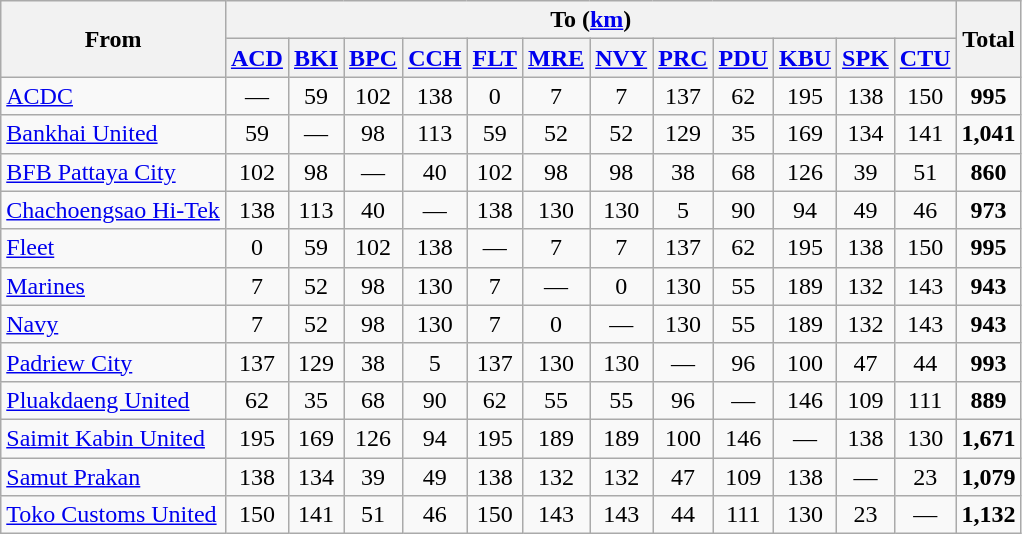<table class="wikitable sortable">
<tr>
<th rowspan=2>From</th>
<th colspan=12>To (<a href='#'>km</a>)</th>
<th rowspan=2>Total</th>
</tr>
<tr>
<th><a href='#'>ACD</a></th>
<th><a href='#'>BKI</a></th>
<th><a href='#'>BPC</a></th>
<th><a href='#'>CCH</a></th>
<th><a href='#'>FLT</a></th>
<th><a href='#'>MRE</a></th>
<th><a href='#'>NVY</a></th>
<th><a href='#'>PRC</a></th>
<th><a href='#'>PDU</a></th>
<th><a href='#'>KBU</a></th>
<th><a href='#'>SPK</a></th>
<th><a href='#'>CTU</a></th>
</tr>
<tr>
<td><a href='#'>ACDC</a></td>
<td align="center">—</td>
<td align="center">59</td>
<td align="center">102</td>
<td align="center">138</td>
<td align="center">0</td>
<td align="center">7</td>
<td align="center">7</td>
<td align="center">137</td>
<td align="center">62</td>
<td align="center">195</td>
<td align="center">138</td>
<td align="center">150</td>
<td align="center"><strong>995</strong></td>
</tr>
<tr>
<td><a href='#'>Bankhai United</a></td>
<td align="center">59</td>
<td align="center">—</td>
<td align="center">98</td>
<td align="center">113</td>
<td align="center">59</td>
<td align="center">52</td>
<td align="center">52</td>
<td align="center">129</td>
<td align="center">35</td>
<td align="center">169</td>
<td align="center">134</td>
<td align="center">141</td>
<td align="center"><strong>1,041</strong></td>
</tr>
<tr>
<td><a href='#'>BFB Pattaya City</a></td>
<td align="center">102</td>
<td align="center">98</td>
<td align="center">—</td>
<td align="center">40</td>
<td align="center">102</td>
<td align="center">98</td>
<td align="center">98</td>
<td align="center">38</td>
<td align="center">68</td>
<td align="center">126</td>
<td align="center">39</td>
<td align="center">51</td>
<td align="center"><strong>860</strong></td>
</tr>
<tr>
<td><a href='#'>Chachoengsao Hi-Tek</a></td>
<td align="center">138</td>
<td align="center">113</td>
<td align="center">40</td>
<td align="center">—</td>
<td align="center">138</td>
<td align="center">130</td>
<td align="center">130</td>
<td align="center">5</td>
<td align="center">90</td>
<td align="center">94</td>
<td align="center">49</td>
<td align="center">46</td>
<td align="center"><strong>973</strong></td>
</tr>
<tr>
<td><a href='#'>Fleet</a></td>
<td align="center">0</td>
<td align="center">59</td>
<td align="center">102</td>
<td align="center">138</td>
<td align="center">—</td>
<td align="center">7</td>
<td align="center">7</td>
<td align="center">137</td>
<td align="center">62</td>
<td align="center">195</td>
<td align="center">138</td>
<td align="center">150</td>
<td align="center"><strong>995</strong></td>
</tr>
<tr>
<td><a href='#'>Marines</a></td>
<td align="center">7</td>
<td align="center">52</td>
<td align="center">98</td>
<td align="center">130</td>
<td align="center">7</td>
<td align="center">—</td>
<td align="center">0</td>
<td align="center">130</td>
<td align="center">55</td>
<td align="center">189</td>
<td align="center">132</td>
<td align="center">143</td>
<td align="center"><strong>943</strong></td>
</tr>
<tr>
<td><a href='#'>Navy</a></td>
<td align="center">7</td>
<td align="center">52</td>
<td align="center">98</td>
<td align="center">130</td>
<td align="center">7</td>
<td align="center">0</td>
<td align="center">—</td>
<td align="center">130</td>
<td align="center">55</td>
<td align="center">189</td>
<td align="center">132</td>
<td align="center">143</td>
<td align="center"><strong>943</strong></td>
</tr>
<tr>
<td><a href='#'>Padriew City</a></td>
<td align="center">137</td>
<td align="center">129</td>
<td align="center">38</td>
<td align="center">5</td>
<td align="center">137</td>
<td align="center">130</td>
<td align="center">130</td>
<td align="center">—</td>
<td align="center">96</td>
<td align="center">100</td>
<td align="center">47</td>
<td align="center">44</td>
<td align="center"><strong>993</strong></td>
</tr>
<tr>
<td><a href='#'>Pluakdaeng United</a></td>
<td align="center">62</td>
<td align="center">35</td>
<td align="center">68</td>
<td align="center">90</td>
<td align="center">62</td>
<td align="center">55</td>
<td align="center">55</td>
<td align="center">96</td>
<td align="center">—</td>
<td align="center">146</td>
<td align="center">109</td>
<td align="center">111</td>
<td align="center"><strong>889</strong></td>
</tr>
<tr>
<td><a href='#'>Saimit Kabin United</a></td>
<td align="center">195</td>
<td align="center">169</td>
<td align="center">126</td>
<td align="center">94</td>
<td align="center">195</td>
<td align="center">189</td>
<td align="center">189</td>
<td align="center">100</td>
<td align="center">146</td>
<td align="center">—</td>
<td align="center">138</td>
<td align="center">130</td>
<td align="center"><strong>1,671</strong></td>
</tr>
<tr>
<td><a href='#'>Samut Prakan</a></td>
<td align="center">138</td>
<td align="center">134</td>
<td align="center">39</td>
<td align="center">49</td>
<td align="center">138</td>
<td align="center">132</td>
<td align="center">132</td>
<td align="center">47</td>
<td align="center">109</td>
<td align="center">138</td>
<td align="center">—</td>
<td align="center">23</td>
<td align="center"><strong>1,079</strong></td>
</tr>
<tr>
<td><a href='#'>Toko Customs United</a></td>
<td align="center">150</td>
<td align="center">141</td>
<td align="center">51</td>
<td align="center">46</td>
<td align="center">150</td>
<td align="center">143</td>
<td align="center">143</td>
<td align="center">44</td>
<td align="center">111</td>
<td align="center">130</td>
<td align="center">23</td>
<td align="center">—</td>
<td align="center"><strong>1,132</strong></td>
</tr>
</table>
